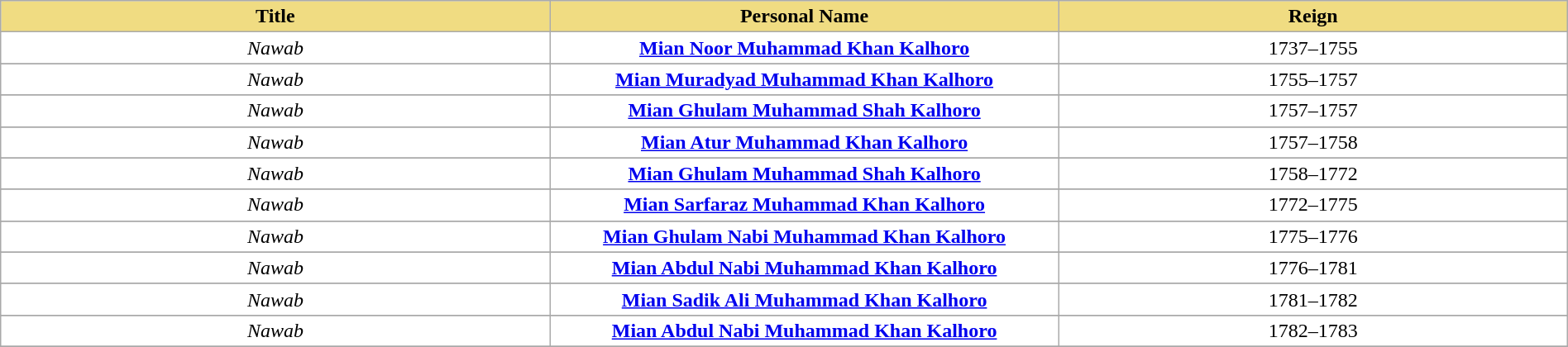<table width=100% Class="wikitable">
<tr>
<th style="background-color:#F0DC82" width=27%>Title</th>
<th style="background-color:#F0DC82" width=25%>Personal Name</th>
<th style="background-color:#F0DC82" width=25%>Reign</th>
</tr>
<tr style="background:white">
<td align="center"><em>Nawab</em> <br> <small></small></td>
<td align="center"><strong><a href='#'>Mian Noor Muhammad Khan Kalhoro</a></strong><br> <small> </small></td>
<td align="center">1737–1755</td>
</tr>
<tr>
</tr>
<tr style="background:white">
<td align="center"><em>Nawab</em> <br> <small></small></td>
<td align="center"><strong><a href='#'>Mian Muradyad Muhammad Khan Kalhoro</a></strong><br> <small> </small></td>
<td align="center">1755–1757</td>
</tr>
<tr>
</tr>
<tr style="background:white">
<td align="center"><em>Nawab</em> <br> <small></small></td>
<td align="center"><strong><a href='#'>Mian Ghulam Muhammad Shah Kalhoro</a></strong><br> <small> </small></td>
<td align="center">1757–1757</td>
</tr>
<tr>
</tr>
<tr style="background:white">
<td align="center"><em>Nawab</em> <br> <small></small></td>
<td align="center"><strong><a href='#'>Mian Atur Muhammad Khan Kalhoro</a></strong><br> <small> </small></td>
<td align="center">1757–1758</td>
</tr>
<tr>
</tr>
<tr style="background:white">
<td align="center"><em>Nawab</em> <br> <small></small></td>
<td align="center"><strong><a href='#'>Mian Ghulam Muhammad Shah Kalhoro</a></strong><br> <small> </small></td>
<td align="center">1758–1772</td>
</tr>
<tr>
</tr>
<tr style="background:white">
<td align="center"><em>Nawab</em> <br> <small></small></td>
<td align="center"><strong><a href='#'>Mian Sarfaraz Muhammad Khan Kalhoro</a></strong><br> <small> </small></td>
<td align="center">1772–1775</td>
</tr>
<tr>
</tr>
<tr style="background:white">
<td align="center"><em>Nawab</em> <br> <small></small></td>
<td align="center"><strong><a href='#'>Mian Ghulam Nabi Muhammad Khan Kalhoro</a></strong><br> <small> </small></td>
<td align="center">1775–1776</td>
</tr>
<tr>
</tr>
<tr style="background:white">
<td align="center"><em>Nawab</em> <br> <small></small></td>
<td align="center"><strong><a href='#'>Mian Abdul Nabi Muhammad Khan Kalhoro</a></strong><br> <small> </small></td>
<td align="center">1776–1781</td>
</tr>
<tr>
</tr>
<tr style="background:white">
<td align="center"><em>Nawab</em> <br> <small></small></td>
<td align="center"><strong><a href='#'>Mian Sadik Ali Muhammad Khan Kalhoro</a></strong><br> <small> </small></td>
<td align="center">1781–1782</td>
</tr>
<tr>
</tr>
<tr style="background:white">
<td align="center"><em>Nawab</em> <br> <small></small></td>
<td align="center"><strong><a href='#'>Mian Abdul Nabi Muhammad Khan Kalhoro</a></strong><br> <small> </small></td>
<td align="center">1782–1783</td>
</tr>
<tr>
</tr>
</table>
